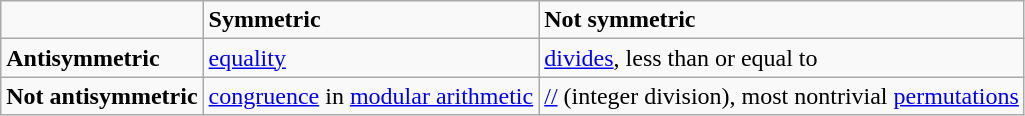<table class="wikitable">
<tr>
<td></td>
<td><strong>Symmetric</strong></td>
<td><strong>Not symmetric</strong></td>
</tr>
<tr>
<td><strong>Antisymmetric</strong></td>
<td><a href='#'>equality</a></td>
<td><a href='#'>divides</a>, less than or equal to</td>
</tr>
<tr>
<td><strong>Not antisymmetric</strong></td>
<td><a href='#'>congruence</a> in <a href='#'>modular arithmetic</a></td>
<td><a href='#'>//</a> (integer division), most nontrivial <a href='#'>permutations</a></td>
</tr>
</table>
